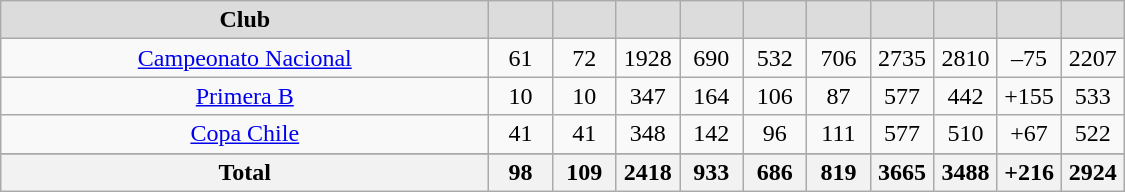<table class="wikitable" style="text-align: center;">
<tr>
<th width="318" style="background:#DCDCDC">Club</th>
<th width="35" style="background:#DCDCDC"></th>
<th width="35" style="background:#DCDCDC"></th>
<th width="35" style="background:#DCDCDC"></th>
<th width="35" style="background:#DCDCDC"></th>
<th width="35" style="background:#DCDCDC"></th>
<th width="35" style="background:#DCDCDC"></th>
<th width="35" style="background:#DCDCDC"></th>
<th width="35" style="background:#DCDCDC"></th>
<th width="35" style="background:#DCDCDC"></th>
<th width="35" style="background:#DCDCDC"></th>
</tr>
<tr>
<td><a href='#'>Campeonato Nacional</a> </td>
<td>61</td>
<td>72</td>
<td>1928</td>
<td>690</td>
<td>532</td>
<td>706</td>
<td>2735</td>
<td>2810</td>
<td>–75</td>
<td>2207</td>
</tr>
<tr>
<td><a href='#'>Primera B</a> </td>
<td>10</td>
<td>10</td>
<td>347</td>
<td>164</td>
<td>106</td>
<td>87</td>
<td>577</td>
<td>442</td>
<td>+155</td>
<td>533</td>
</tr>
<tr>
<td><a href='#'>Copa Chile</a> </td>
<td>41</td>
<td>41</td>
<td>348</td>
<td>142</td>
<td>96</td>
<td>111</td>
<td>577</td>
<td>510</td>
<td>+67</td>
<td>522</td>
</tr>
<tr>
</tr>
<tr class="sortbottom">
<th>Total</th>
<th>98</th>
<th>109</th>
<th>2418</th>
<th>933</th>
<th>686</th>
<th>819</th>
<th>3665</th>
<th>3488</th>
<th>+216</th>
<th>2924</th>
</tr>
</table>
